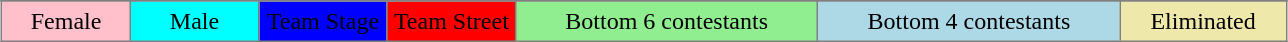<table border="2" cellpadding="4" style="border: 1px solid gray; border-collapse: collapse; margin:1em auto; text-align:center;">
<tr>
</tr>
<tr>
<td style="background:pink; width:10%;">Female</td>
<td style="background:cyan; width:10%;">Male</td>
<td style="background:blue; width:10%;">Team Stage</td>
<td style="background:red; width:10%;">Team Street</td>
<td style="background:lightgreen;">Bottom 6 contestants</td>
<td style="background:Lightblue;">Bottom 4 contestants</td>
<td style="background:Palegoldenrod;">Eliminated</td>
</tr>
</table>
